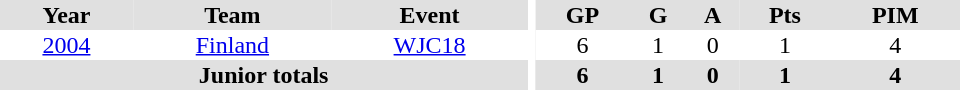<table border="0" cellpadding="1" cellspacing="0" ID="Table3" style="text-align:center; width:40em">
<tr ALIGN="center" bgcolor="#e0e0e0">
<th>Year</th>
<th>Team</th>
<th>Event</th>
<th rowspan="99" bgcolor="#ffffff"></th>
<th>GP</th>
<th>G</th>
<th>A</th>
<th>Pts</th>
<th>PIM</th>
</tr>
<tr>
<td><a href='#'>2004</a></td>
<td><a href='#'>Finland</a></td>
<td><a href='#'>WJC18</a></td>
<td>6</td>
<td>1</td>
<td>0</td>
<td>1</td>
<td>4</td>
</tr>
<tr bgcolor="#e0e0e0">
<th colspan="3">Junior totals</th>
<th>6</th>
<th>1</th>
<th>0</th>
<th>1</th>
<th>4</th>
</tr>
</table>
